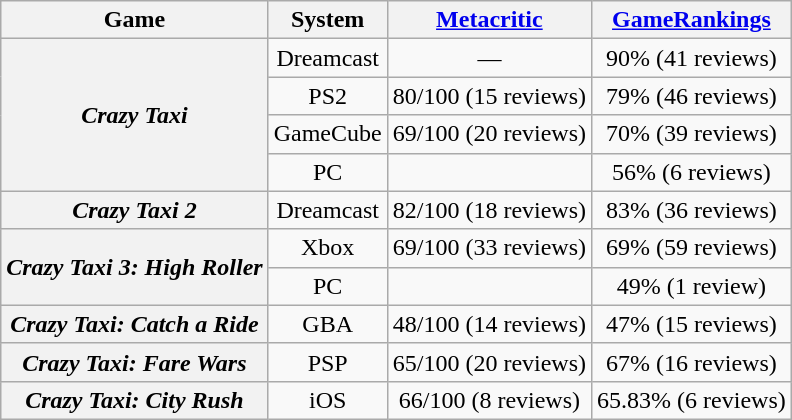<table class="wikitable"  style="float:right; margin-left:1em; text-align:center;">
<tr>
<th>Game</th>
<th>System</th>
<th><a href='#'>Metacritic</a></th>
<th><a href='#'>GameRankings</a></th>
</tr>
<tr>
<th rowspan=4><em>Crazy Taxi</em></th>
<td>Dreamcast</td>
<td>—</td>
<td>90% (41 reviews)</td>
</tr>
<tr>
<td>PS2</td>
<td>80/100 (15 reviews)</td>
<td>79% (46 reviews)</td>
</tr>
<tr>
<td>GameCube</td>
<td>69/100 (20 reviews)</td>
<td>70% (39 reviews)</td>
</tr>
<tr>
<td>PC</td>
<td></td>
<td>56% (6 reviews)</td>
</tr>
<tr>
<th><em>Crazy Taxi 2</em></th>
<td>Dreamcast</td>
<td>82/100 (18 reviews)</td>
<td>83% (36 reviews)</td>
</tr>
<tr>
<th rowspan=2><em>Crazy Taxi 3: High Roller</em></th>
<td>Xbox</td>
<td>69/100 (33 reviews)</td>
<td>69% (59 reviews)</td>
</tr>
<tr>
<td>PC</td>
<td></td>
<td>49% (1 review)</td>
</tr>
<tr>
<th><em>Crazy Taxi: Catch a Ride</em></th>
<td>GBA</td>
<td>48/100 (14 reviews)</td>
<td>47% (15 reviews)</td>
</tr>
<tr>
<th><em>Crazy Taxi: Fare Wars</em></th>
<td>PSP</td>
<td>65/100 (20 reviews)</td>
<td>67% (16 reviews)</td>
</tr>
<tr>
<th><em>Crazy Taxi: City Rush</em></th>
<td>iOS</td>
<td>66/100 (8 reviews)</td>
<td>65.83% (6 reviews)</td>
</tr>
</table>
